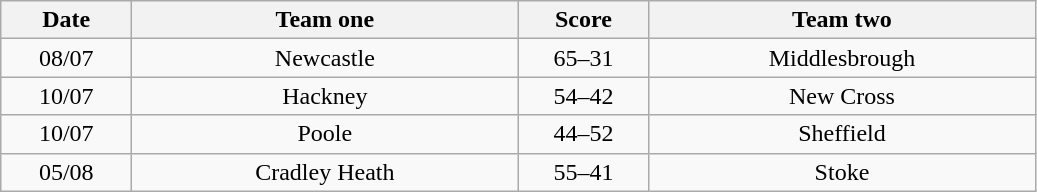<table class="wikitable" style="text-align: center">
<tr>
<th width=80>Date</th>
<th width=250>Team one</th>
<th width=80>Score</th>
<th width=250>Team two</th>
</tr>
<tr>
<td>08/07</td>
<td>Newcastle</td>
<td>65–31</td>
<td>Middlesbrough</td>
</tr>
<tr>
<td>10/07</td>
<td>Hackney</td>
<td>54–42</td>
<td>New Cross</td>
</tr>
<tr>
<td>10/07</td>
<td>Poole</td>
<td>44–52</td>
<td>Sheffield</td>
</tr>
<tr>
<td>05/08</td>
<td>Cradley Heath</td>
<td>55–41</td>
<td>Stoke</td>
</tr>
</table>
